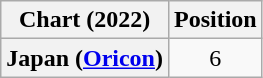<table class="wikitable plainrowheaders" style="text-align:center">
<tr>
<th scope="col">Chart (2022)</th>
<th scope="col">Position</th>
</tr>
<tr>
<th scope="row">Japan (<a href='#'>Oricon</a>)</th>
<td>6</td>
</tr>
</table>
